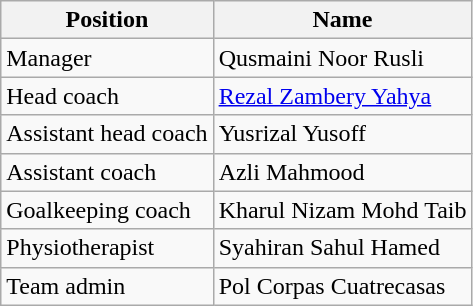<table class="wikitable">
<tr>
<th>Position</th>
<th>Name</th>
</tr>
<tr>
<td>Manager</td>
<td> Qusmaini Noor Rusli</td>
</tr>
<tr>
<td>Head coach</td>
<td> <a href='#'>Rezal Zambery Yahya</a></td>
</tr>
<tr>
<td>Assistant head coach</td>
<td> Yusrizal Yusoff</td>
</tr>
<tr>
<td>Assistant coach</td>
<td> Azli Mahmood</td>
</tr>
<tr>
<td>Goalkeeping coach</td>
<td> Kharul Nizam Mohd Taib</td>
</tr>
<tr>
<td>Physiotherapist</td>
<td> Syahiran Sahul Hamed</td>
</tr>
<tr>
<td>Team admin</td>
<td> Pol Corpas Cuatrecasas</td>
</tr>
</table>
